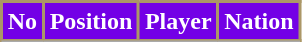<table class="wikitable sortable">
<tr>
<th style="color:#FFFFFF; background: #7300E6; border:2px solid #AB9767;">No</th>
<th style="color:#FFFFFF; background: #7300E6; border:2px solid #AB9767;">Position</th>
<th style="color:#FFFFFF; background: #7300E6; border:2px solid #AB9767;">Player</th>
<th style="color:#FFFFFF; background: #7300E6; border:2px solid #AB9767;">Nation</th>
</tr>
<tr>
</tr>
</table>
